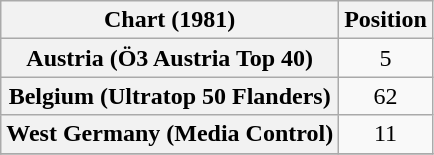<table class="wikitable sortable plainrowheaders" style="text-align:center">
<tr>
<th scope="col">Chart (1981)</th>
<th scope="col">Position</th>
</tr>
<tr>
<th scope="row">Austria (Ö3 Austria Top 40)</th>
<td>5</td>
</tr>
<tr>
<th scope="row">Belgium (Ultratop 50 Flanders)</th>
<td>62</td>
</tr>
<tr>
<th scope="row">West Germany (Media Control)</th>
<td>11</td>
</tr>
<tr>
</tr>
</table>
